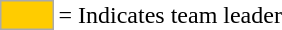<table>
<tr>
<td style="background:#fc0; border:1px solid #aaa; width:2em;"></td>
<td>= Indicates team leader</td>
</tr>
</table>
